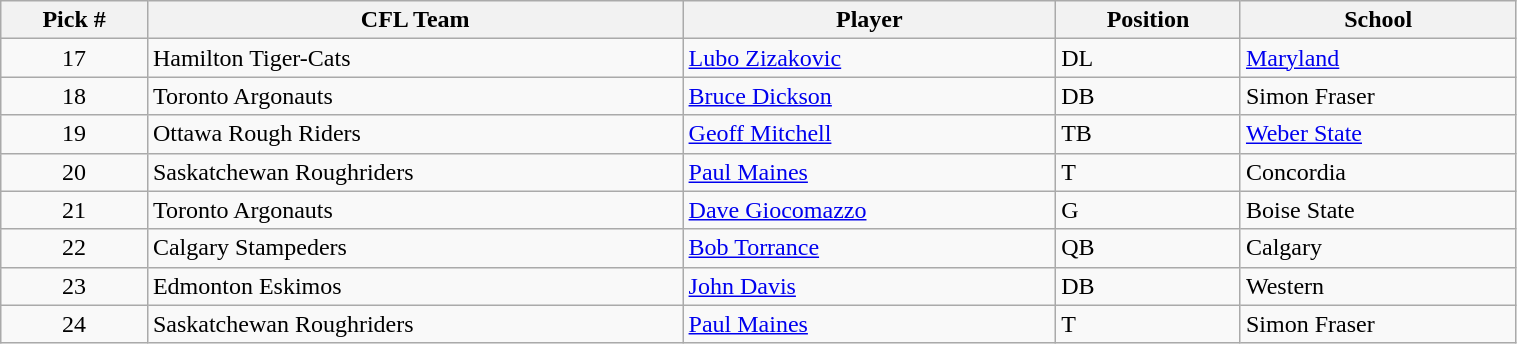<table class="wikitable" style="width: 80%">
<tr>
<th>Pick #</th>
<th>CFL Team</th>
<th>Player</th>
<th>Position</th>
<th>School</th>
</tr>
<tr>
<td align=center>17</td>
<td>Hamilton Tiger-Cats</td>
<td><a href='#'>Lubo Zizakovic</a></td>
<td>DL</td>
<td><a href='#'>Maryland</a></td>
</tr>
<tr>
<td align=center>18</td>
<td>Toronto Argonauts</td>
<td><a href='#'>Bruce Dickson</a></td>
<td>DB</td>
<td>Simon Fraser</td>
</tr>
<tr>
<td align=center>19</td>
<td>Ottawa Rough Riders</td>
<td><a href='#'>Geoff Mitchell</a></td>
<td>TB</td>
<td><a href='#'>Weber State</a></td>
</tr>
<tr>
<td align=center>20</td>
<td>Saskatchewan Roughriders</td>
<td><a href='#'>Paul Maines</a></td>
<td>T</td>
<td>Concordia</td>
</tr>
<tr>
<td align=center>21</td>
<td>Toronto Argonauts</td>
<td><a href='#'>Dave Giocomazzo</a></td>
<td>G</td>
<td>Boise State</td>
</tr>
<tr>
<td align=center>22</td>
<td>Calgary Stampeders</td>
<td><a href='#'>Bob Torrance</a></td>
<td>QB</td>
<td>Calgary</td>
</tr>
<tr>
<td align=center>23</td>
<td>Edmonton Eskimos</td>
<td><a href='#'>John Davis</a></td>
<td>DB</td>
<td>Western</td>
</tr>
<tr>
<td align=center>24</td>
<td>Saskatchewan Roughriders</td>
<td><a href='#'>Paul Maines</a></td>
<td>T</td>
<td>Simon Fraser</td>
</tr>
</table>
